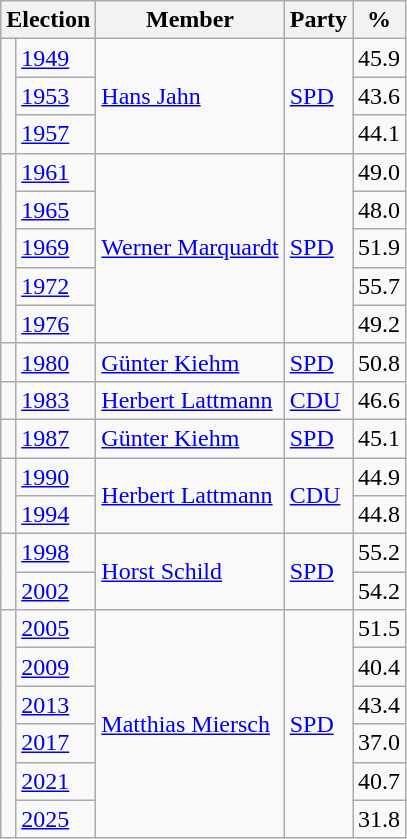<table class=wikitable>
<tr>
<th colspan=2>Election</th>
<th>Member</th>
<th>Party</th>
<th>%</th>
</tr>
<tr>
<td rowspan=3 bgcolor=></td>
<td><a href='#'>1949</a></td>
<td rowspan=3><a href='#'>Hans Jahn</a></td>
<td rowspan=3><a href='#'>SPD</a></td>
<td align=right>45.9</td>
</tr>
<tr>
<td><a href='#'>1953</a></td>
<td align=right>43.6</td>
</tr>
<tr>
<td><a href='#'>1957</a></td>
<td align=right>44.1</td>
</tr>
<tr>
<td rowspan=5 bgcolor=></td>
<td><a href='#'>1961</a></td>
<td rowspan=5><a href='#'>Werner Marquardt</a></td>
<td rowspan=5><a href='#'>SPD</a></td>
<td align=right>49.0</td>
</tr>
<tr>
<td><a href='#'>1965</a></td>
<td align=right>48.0</td>
</tr>
<tr>
<td><a href='#'>1969</a></td>
<td align=right>51.9</td>
</tr>
<tr>
<td><a href='#'>1972</a></td>
<td align=right>55.7</td>
</tr>
<tr>
<td><a href='#'>1976</a></td>
<td align=right>49.2</td>
</tr>
<tr>
<td bgcolor=></td>
<td><a href='#'>1980</a></td>
<td><a href='#'>Günter Kiehm</a></td>
<td><a href='#'>SPD</a></td>
<td align=right>50.8</td>
</tr>
<tr>
<td bgcolor=></td>
<td><a href='#'>1983</a></td>
<td><a href='#'>Herbert Lattmann</a></td>
<td><a href='#'>CDU</a></td>
<td align=right>46.6</td>
</tr>
<tr>
<td bgcolor=></td>
<td><a href='#'>1987</a></td>
<td><a href='#'>Günter Kiehm</a></td>
<td><a href='#'>SPD</a></td>
<td align=right>45.1</td>
</tr>
<tr>
<td rowspan=2 bgcolor=></td>
<td><a href='#'>1990</a></td>
<td rowspan=2><a href='#'>Herbert Lattmann</a></td>
<td rowspan=2><a href='#'>CDU</a></td>
<td align=right>44.9</td>
</tr>
<tr>
<td><a href='#'>1994</a></td>
<td align=right>44.8</td>
</tr>
<tr>
<td rowspan=2 bgcolor=></td>
<td><a href='#'>1998</a></td>
<td rowspan=2><a href='#'>Horst Schild</a></td>
<td rowspan=2><a href='#'>SPD</a></td>
<td align=right>55.2</td>
</tr>
<tr>
<td><a href='#'>2002</a></td>
<td align=right>54.2</td>
</tr>
<tr>
<td rowspan=6 bgcolor=></td>
<td><a href='#'>2005</a></td>
<td rowspan=6><a href='#'>Matthias Miersch</a></td>
<td rowspan=6><a href='#'>SPD</a></td>
<td align=right>51.5</td>
</tr>
<tr>
<td><a href='#'>2009</a></td>
<td align=right>40.4</td>
</tr>
<tr>
<td><a href='#'>2013</a></td>
<td align=right>43.4</td>
</tr>
<tr>
<td><a href='#'>2017</a></td>
<td align=right>37.0</td>
</tr>
<tr>
<td><a href='#'>2021</a></td>
<td align=right>40.7</td>
</tr>
<tr>
<td><a href='#'>2025</a></td>
<td align=right>31.8</td>
</tr>
</table>
